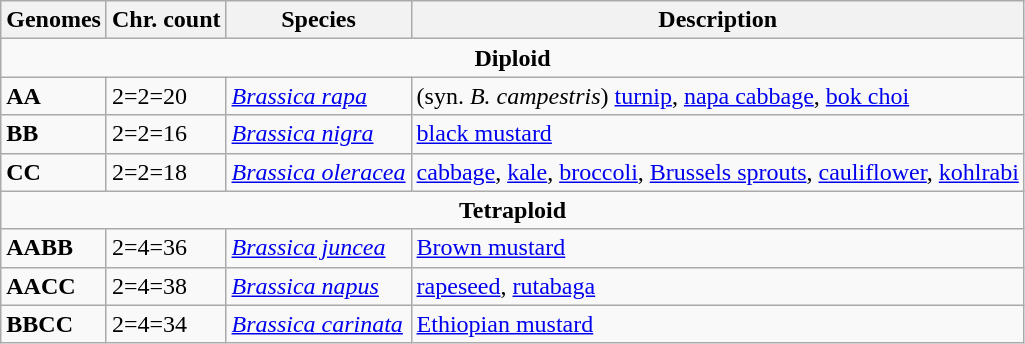<table class = wikitable>
<tr>
<th>Genomes</th>
<th>Chr. count</th>
<th>Species</th>
<th>Description</th>
</tr>
<tr>
<td colspan=4 style="text-align:center;"><strong>Diploid</strong></td>
</tr>
<tr>
<td><strong>AA</strong></td>
<td>2=2=20</td>
<td><em><a href='#'>Brassica rapa</a></em></td>
<td>(syn. <em>B. campestris</em>) <a href='#'>turnip</a>, <a href='#'>napa cabbage</a>, <a href='#'>bok choi</a></td>
</tr>
<tr>
<td><strong>BB</strong></td>
<td>2=2=16</td>
<td><em><a href='#'>Brassica nigra</a></em></td>
<td><a href='#'>black mustard</a></td>
</tr>
<tr>
<td><strong>CC</strong></td>
<td>2=2=18</td>
<td><em><a href='#'>Brassica oleracea</a></em></td>
<td><a href='#'>cabbage</a>, <a href='#'>kale</a>, <a href='#'>broccoli</a>, <a href='#'>Brussels sprouts</a>, <a href='#'>cauliflower</a>, <a href='#'>kohlrabi</a></td>
</tr>
<tr>
<td colspan=4 style="text-align:center;"><strong>Tetraploid</strong></td>
</tr>
<tr>
<td><strong>AABB</strong></td>
<td>2=4=36</td>
<td><em><a href='#'>Brassica juncea</a></em></td>
<td><a href='#'>Brown mustard</a></td>
</tr>
<tr>
<td><strong>AACC</strong></td>
<td>2=4=38</td>
<td><em><a href='#'>Brassica napus</a></em></td>
<td><a href='#'>rapeseed</a>, <a href='#'>rutabaga</a></td>
</tr>
<tr>
<td><strong>BBCC</strong></td>
<td>2=4=34</td>
<td><em><a href='#'>Brassica carinata</a></em></td>
<td><a href='#'>Ethiopian mustard</a></td>
</tr>
</table>
